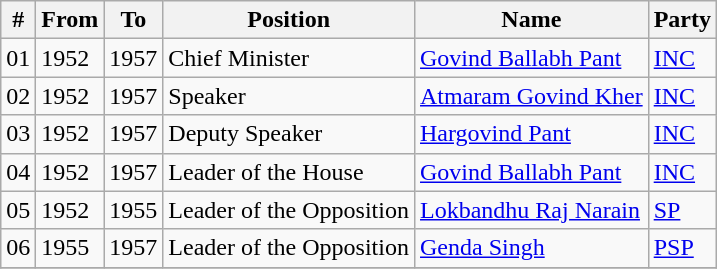<table class="wikitable sortable">
<tr>
<th>#</th>
<th>From</th>
<th>To</th>
<th>Position</th>
<th>Name</th>
<th>Party</th>
</tr>
<tr>
<td>01</td>
<td>1952</td>
<td>1957</td>
<td>Chief Minister</td>
<td><a href='#'>Govind Ballabh Pant</a></td>
<td><a href='#'>INC</a></td>
</tr>
<tr>
<td>02</td>
<td>1952</td>
<td>1957</td>
<td>Speaker</td>
<td><a href='#'>Atmaram Govind Kher</a></td>
<td><a href='#'>INC</a></td>
</tr>
<tr>
<td>03</td>
<td>1952</td>
<td>1957</td>
<td>Deputy Speaker</td>
<td><a href='#'>Hargovind Pant</a></td>
<td><a href='#'>INC</a></td>
</tr>
<tr>
<td>04</td>
<td>1952</td>
<td>1957</td>
<td>Leader of the House</td>
<td><a href='#'>Govind Ballabh Pant</a></td>
<td><a href='#'>INC</a></td>
</tr>
<tr>
<td>05</td>
<td>1952</td>
<td>1955</td>
<td>Leader of the Opposition</td>
<td><a href='#'>Lokbandhu Raj Narain</a></td>
<td><a href='#'>SP</a></td>
</tr>
<tr>
<td>06</td>
<td>1955</td>
<td>1957</td>
<td>Leader of the Opposition</td>
<td><a href='#'>Genda Singh</a></td>
<td><a href='#'>PSP</a></td>
</tr>
<tr>
</tr>
</table>
